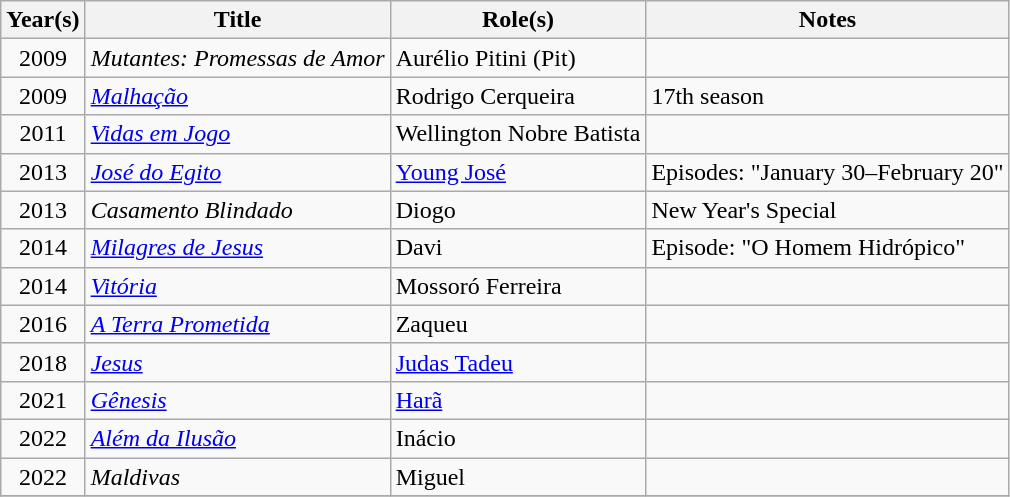<table class="wikitable">
<tr>
<th>Year(s)</th>
<th>Title</th>
<th>Role(s)</th>
<th>Notes</th>
</tr>
<tr>
<td style="text-align:center;">2009</td>
<td><em>Mutantes: Promessas de Amor</em></td>
<td>Aurélio Pitini (Pit)</td>
<td></td>
</tr>
<tr>
<td style="text-align:center;">2009</td>
<td><em><a href='#'>Malhação</a></em></td>
<td>Rodrigo Cerqueira</td>
<td>17th season</td>
</tr>
<tr>
<td style="text-align:center;">2011</td>
<td><em><a href='#'>Vidas em Jogo</a></em></td>
<td>Wellington Nobre Batista</td>
<td></td>
</tr>
<tr>
<td style="text-align:center;">2013</td>
<td><em><a href='#'>José do Egito</a></em></td>
<td><a href='#'>Young José</a></td>
<td>Episodes: "January 30–February 20"</td>
</tr>
<tr>
<td style="text-align:center;">2013</td>
<td><em>Casamento Blindado</em></td>
<td>Diogo</td>
<td>New Year's Special</td>
</tr>
<tr>
<td style="text-align:center;">2014</td>
<td><em><a href='#'>Milagres de Jesus</a></em></td>
<td>Davi</td>
<td>Episode: "O Homem Hidrópico"</td>
</tr>
<tr>
<td style="text-align:center;">2014</td>
<td><a href='#'><em>Vitória</em></a></td>
<td>Mossoró Ferreira</td>
<td></td>
</tr>
<tr>
<td style="text-align:center;">2016</td>
<td><em><a href='#'>A Terra Prometida</a></em></td>
<td>Zaqueu</td>
<td></td>
</tr>
<tr>
<td style="text-align:center;">2018</td>
<td><a href='#'><em>Jesus</em></a></td>
<td><a href='#'>Judas Tadeu</a></td>
<td></td>
</tr>
<tr>
<td style="text-align:center;">2021</td>
<td><em><a href='#'>Gênesis</a></em></td>
<td><a href='#'>Harã</a></td>
<td></td>
</tr>
<tr>
<td style="text-align:center;">2022</td>
<td><em><a href='#'>Além da Ilusão</a></em></td>
<td>Inácio</td>
<td></td>
</tr>
<tr>
<td style="text-align:center;">2022</td>
<td><em>Maldivas</em></td>
<td>Miguel</td>
<td></td>
</tr>
<tr>
</tr>
</table>
